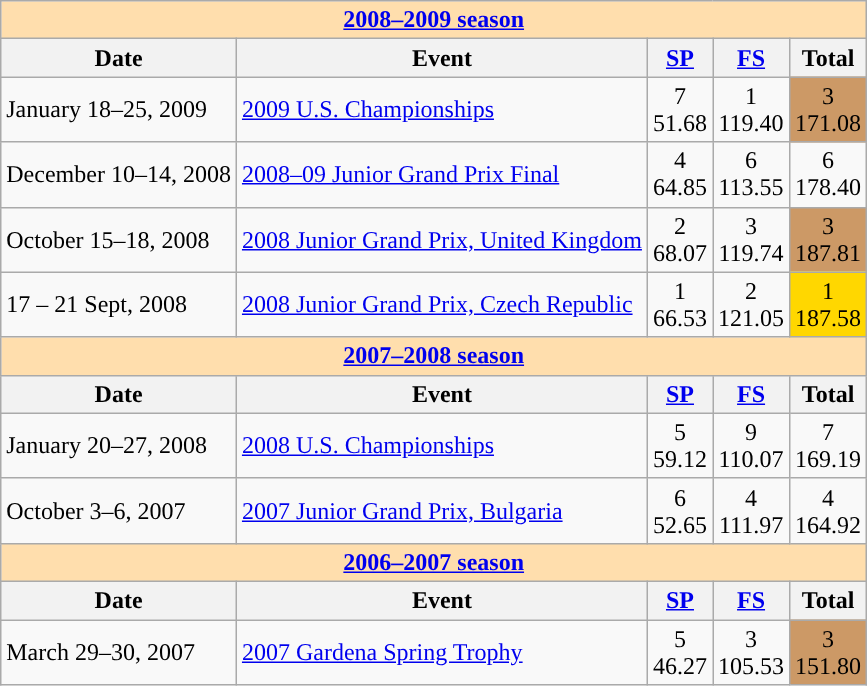<table class="wikitable">
<tr>
<td colspan="5" style="background-color: #ffdead; " align="center"><strong><a href='#'>2008–2009 season</a></strong></td>
</tr>
<tr>
<th>Date</th>
<th>Event</th>
<th><a href='#'>SP</a></th>
<th><a href='#'>FS</a></th>
<th>Total</th>
</tr>
<tr>
<td>January 18–25, 2009</td>
<td><a href='#'>2009 U.S. Championships</a></td>
<td align=center>7 <br> 51.68</td>
<td align=center>1 <br> 119.40</td>
<td align=center bgcolor=cc9966>3 <br> 171.08</td>
</tr>
<tr>
<td>December 10–14, 2008</td>
<td><a href='#'>2008–09 Junior Grand Prix Final</a></td>
<td align=center>4 <br> 64.85</td>
<td align=center>6 <br> 113.55</td>
<td align=center>6 <br> 178.40</td>
</tr>
<tr>
<td>October 15–18, 2008</td>
<td><a href='#'>2008 Junior Grand Prix, United Kingdom</a></td>
<td align=center>2 <br> 68.07</td>
<td align=center>3 <br> 119.74</td>
<td align=center bgcolor=cc9966>3 <br> 187.81</td>
</tr>
<tr>
<td>17 – 21 Sept, 2008</td>
<td><a href='#'>2008 Junior Grand Prix, Czech Republic</a></td>
<td align="center">1<br> 66.53</td>
<td align="center">2<br> 121.05</td>
<td align="center" bgcolor="gold">1<br> 187.58</td>
</tr>
<tr>
<td colspan="5" style="background-color: #ffdead; " align="center"><strong><a href='#'>2007–2008 season</a></strong></td>
</tr>
<tr>
<th>Date</th>
<th>Event</th>
<th><a href='#'>SP</a></th>
<th><a href='#'>FS</a></th>
<th>Total</th>
</tr>
<tr>
<td>January 20–27, 2008</td>
<td><a href='#'>2008 U.S. Championships</a></td>
<td style="text-align:center;">5 <br> 59.12</td>
<td style="text-align:center;">9 <br> 110.07</td>
<td style="text-align:center;">7 <br> 169.19</td>
</tr>
<tr>
<td>October 3–6, 2007</td>
<td><a href='#'>2007 Junior Grand Prix, Bulgaria</a></td>
<td style="text-align:center;">6 <br> 52.65</td>
<td style="text-align:center;">4 <br> 111.97</td>
<td style="text-align:center;">4 <br> 164.92</td>
</tr>
<tr>
<td colspan="5" style="background-color: #ffdead; " align="center"><strong><a href='#'>2006–2007 season</a></strong></td>
</tr>
<tr>
<th>Date</th>
<th>Event</th>
<th><a href='#'>SP</a></th>
<th><a href='#'>FS</a></th>
<th>Total</th>
</tr>
<tr>
<td>March 29–30, 2007</td>
<td><a href='#'>2007 Gardena Spring Trophy</a></td>
<td align="center">5 <br> 46.27</td>
<td align="center">3 <br> 105.53</td>
<td align="center" bgcolor="cc9966">3 <br> 151.80</td>
</tr>
</table>
